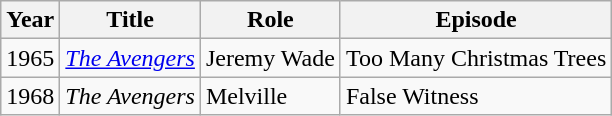<table class="wikitable">
<tr>
<th>Year</th>
<th>Title</th>
<th>Role</th>
<th>Episode</th>
</tr>
<tr>
<td>1965</td>
<td><em><a href='#'>The Avengers</a></em></td>
<td>Jeremy Wade</td>
<td>Too Many Christmas Trees</td>
</tr>
<tr>
<td>1968</td>
<td><em>The Avengers</em></td>
<td>Melville</td>
<td>False Witness</td>
</tr>
</table>
